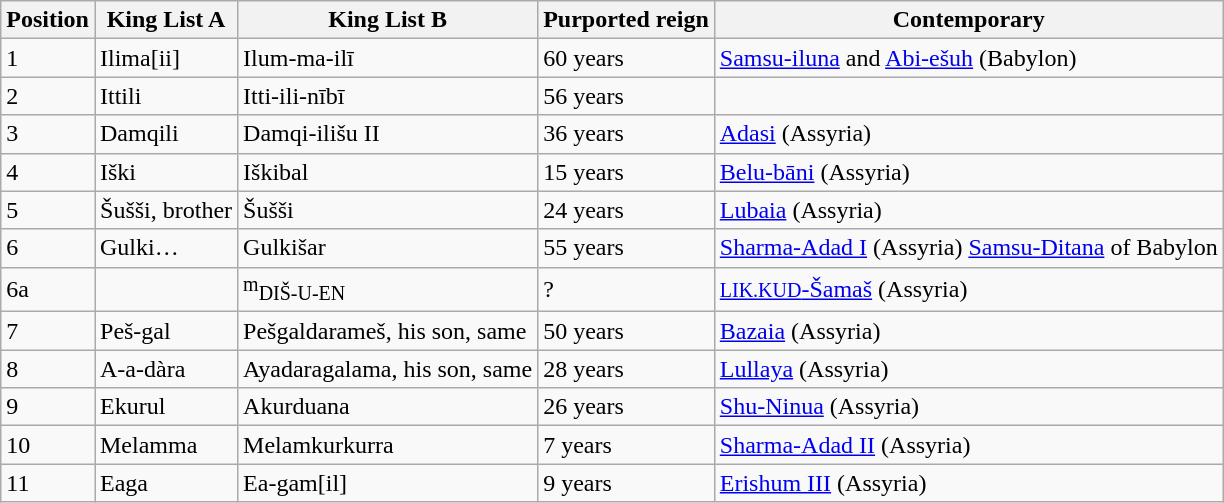<table class="wikitable">
<tr>
<th>Position</th>
<th>King List A</th>
<th>King List B</th>
<th>Purported reign</th>
<th>Contemporary</th>
</tr>
<tr>
<td>1</td>
<td>Ilima[ii]</td>
<td>Ilum-ma-ilī</td>
<td>60 years</td>
<td><a href='#'>Samsu-iluna</a> and <a href='#'>Abi-ešuh</a> (Babylon)</td>
</tr>
<tr>
<td>2</td>
<td>Ittili</td>
<td>Itti-ili-nībī</td>
<td>56 years</td>
<td></td>
</tr>
<tr>
<td>3</td>
<td>Damqili</td>
<td>Damqi-ilišu II</td>
<td>36 years</td>
<td><a href='#'>Adasi</a> (Assyria)</td>
</tr>
<tr>
<td>4</td>
<td>Iški</td>
<td>Iškibal</td>
<td>15 years</td>
<td><a href='#'>Belu-bāni</a> (Assyria)</td>
</tr>
<tr>
<td>5</td>
<td>Šušši, brother</td>
<td>Šušši</td>
<td>24 years</td>
<td><a href='#'>Lubaia</a> (Assyria)</td>
</tr>
<tr>
<td>6</td>
<td>Gulki…</td>
<td>Gulkišar</td>
<td>55 years</td>
<td><a href='#'>Sharma-Adad I</a> (Assyria) <a href='#'>Samsu-Ditana</a> of Babylon</td>
</tr>
<tr>
<td>6a</td>
<td></td>
<td><sup>m</sup><small>DIŠ-U-EN</small></td>
<td>?</td>
<td><a href='#'><small>LIK.KUD</small>-Šamaš</a> (Assyria)</td>
</tr>
<tr>
<td>7</td>
<td>Peš-gal</td>
<td>Pešgaldarameš, his son, same</td>
<td>50 years</td>
<td><a href='#'>Bazaia</a> (Assyria)</td>
</tr>
<tr>
<td>8</td>
<td>A-a-dàra</td>
<td>Ayadaragalama, his son, same</td>
<td>28 years</td>
<td><a href='#'>Lullaya</a> (Assyria)</td>
</tr>
<tr>
<td>9</td>
<td>Ekurul</td>
<td>Akurduana</td>
<td>26 years</td>
<td><a href='#'>Shu-Ninua</a> (Assyria)</td>
</tr>
<tr>
<td>10</td>
<td>Melamma</td>
<td>Melamkurkurra</td>
<td>7 years</td>
<td><a href='#'>Sharma-Adad II</a> (Assyria)</td>
</tr>
<tr>
<td>11</td>
<td>Eaga</td>
<td>Ea-gam[il]</td>
<td>9 years</td>
<td><a href='#'>Erishum III</a> (Assyria)</td>
</tr>
</table>
